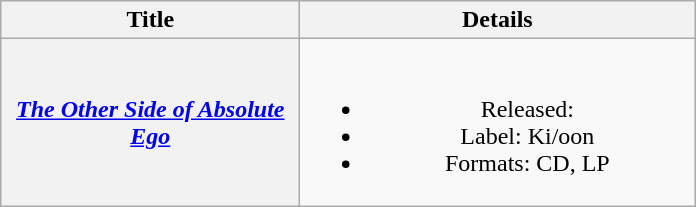<table class="wikitable plainrowheaders" style="text-align:center;">
<tr>
<th scope="col" style="width:12em;">Title</th>
<th scope="col" style="width:16em;">Details</th>
</tr>
<tr>
<th scope="row"><em><a href='#'>The Other Side of Absolute Ego</a></em></th>
<td><br><ul><li>Released: </li><li>Label: Ki/oon</li><li>Formats: CD, LP</li></ul></td>
</tr>
</table>
